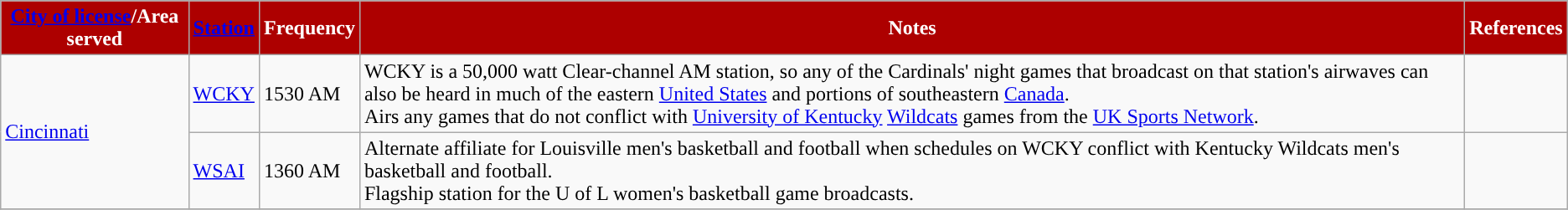<table class="wikitable">
<tr>
<th style="background:#AD0000; color:#FFFFFF; "><a href='#'>City of license</a>/Area served</th>
<th style="background:#AD0000; color:#FFFFFF; "><a href='#'>Station</a></th>
<th style="background:#AD0000; color:#FFFFFF; ">Frequency</th>
<th style="background:#AD0000; color:#FFFFFF; ">Notes</th>
<th style="background:#AD0000; color:#FFFFFF; ">References</th>
</tr>
<tr>
<td rowspan=2><a href='#'>Cincinnati</a></td>
<td><a href='#'>WCKY</a></td>
<td>1530 AM</td>
<td>WCKY is a 50,000 watt Clear-channel AM station, so any of the Cardinals' night games that broadcast on that station's airwaves can also be heard in much of the eastern <a href='#'>United States</a> and portions of southeastern <a href='#'>Canada</a>.<br>Airs any games that do not conflict with <a href='#'>University of Kentucky</a> <a href='#'>Wildcats</a> games from the <a href='#'>UK Sports Network</a>.</td>
<td></td>
</tr>
<tr>
<td><a href='#'>WSAI</a></td>
<td>1360 AM</td>
<td>Alternate affiliate for Louisville men's basketball and football when schedules on WCKY conflict with Kentucky Wildcats men's basketball and football.<br>Flagship station for the U of L women's basketball game broadcasts.</td>
<td></td>
</tr>
<tr>
</tr>
</table>
